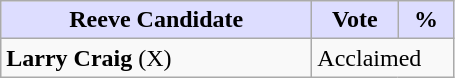<table class="wikitable">
<tr>
<th style="background:#ddf; width:200px;">Reeve Candidate</th>
<th style="background:#ddf; width:50px;">Vote</th>
<th style="background:#ddf; width:30px;">%</th>
</tr>
<tr>
<td><strong>Larry Craig</strong> (X)</td>
<td colspan="2">Acclaimed</td>
</tr>
</table>
